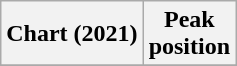<table class="wikitable plainrowheaders" style="text-align:center">
<tr>
<th scope="col">Chart (2021)</th>
<th scope="col">Peak<br>position</th>
</tr>
<tr>
</tr>
</table>
